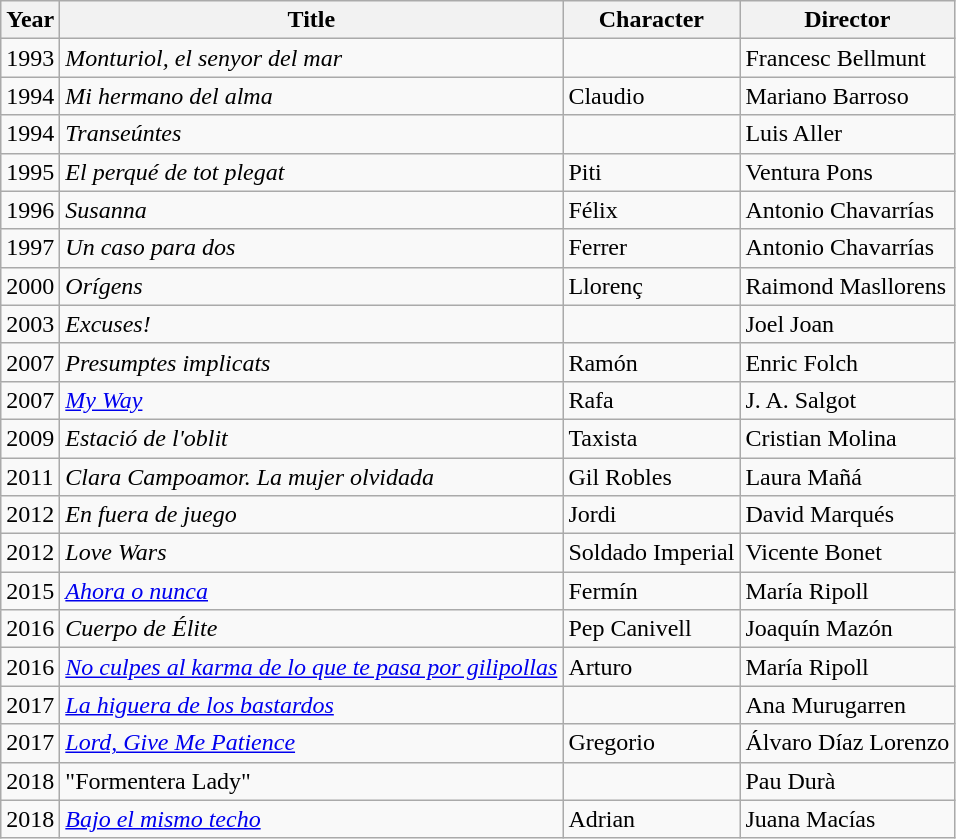<table class="wikitable">
<tr>
<th>Year</th>
<th>Title</th>
<th>Character</th>
<th>Director</th>
</tr>
<tr>
<td>1993</td>
<td><em>Monturiol, el senyor del mar</em></td>
<td></td>
<td>Francesc Bellmunt</td>
</tr>
<tr>
<td>1994</td>
<td><em>Mi hermano del alma</em></td>
<td>Claudio</td>
<td>Mariano Barroso</td>
</tr>
<tr>
<td>1994</td>
<td><em>Transeúntes</em></td>
<td></td>
<td>Luis Aller</td>
</tr>
<tr>
<td>1995</td>
<td><em>El perqué de tot plegat</em></td>
<td>Piti</td>
<td>Ventura Pons</td>
</tr>
<tr>
<td>1996</td>
<td><em>Susanna</em></td>
<td>Félix</td>
<td>Antonio Chavarrías</td>
</tr>
<tr>
<td>1997</td>
<td><em>Un caso para dos</em></td>
<td>Ferrer</td>
<td>Antonio Chavarrías</td>
</tr>
<tr>
<td>2000</td>
<td><em>Orígens</em></td>
<td>Llorenç</td>
<td>Raimond Masllorens</td>
</tr>
<tr>
<td>2003</td>
<td><em>Excuses!</em></td>
<td></td>
<td>Joel Joan</td>
</tr>
<tr>
<td>2007</td>
<td><em>Presumptes implicats</em></td>
<td>Ramón</td>
<td>Enric Folch</td>
</tr>
<tr>
<td>2007</td>
<td><em><a href='#'>My Way</a></em></td>
<td>Rafa</td>
<td>J. A. Salgot</td>
</tr>
<tr>
<td>2009</td>
<td><em>Estació de l'oblit</em></td>
<td>Taxista</td>
<td Cristian Molina (cineasta)>Cristian Molina</td>
</tr>
<tr>
<td>2011</td>
<td><em>Clara Campoamor. La mujer olvidada</em></td>
<td>Gil Robles</td>
<td>Laura Mañá</td>
</tr>
<tr>
<td>2012</td>
<td><em>En fuera de juego</em></td>
<td>Jordi</td>
<td>David Marqués</td>
</tr>
<tr>
<td>2012</td>
<td><em>Love Wars</em></td>
<td>Soldado Imperial</td>
<td>Vicente Bonet</td>
</tr>
<tr>
<td>2015</td>
<td><em><a href='#'>Ahora o nunca</a></em></td>
<td>Fermín</td>
<td>María Ripoll</td>
</tr>
<tr>
<td>2016</td>
<td><em>Cuerpo de Élite</em></td>
<td>Pep Canivell</td>
<td>Joaquín Mazón</td>
</tr>
<tr>
<td>2016</td>
<td><em><a href='#'>No culpes al karma de lo que te pasa por gilipollas</a></em></td>
<td>Arturo</td>
<td>María Ripoll</td>
</tr>
<tr>
<td>2017</td>
<td><em><a href='#'>La higuera de los bastardos</a></em></td>
<td></td>
<td>Ana Murugarren</td>
</tr>
<tr>
<td>2017</td>
<td><em><a href='#'>Lord, Give Me Patience</a></em></td>
<td>Gregorio</td>
<td>Álvaro Díaz Lorenzo</td>
</tr>
<tr>
<td>2018</td>
<td>"Formentera Lady"</td>
<td></td>
<td>Pau Durà</td>
</tr>
<tr>
<td>2018</td>
<td><em><a href='#'>Bajo el mismo techo</a></em></td>
<td>Adrian</td>
<td>Juana Macías</td>
</tr>
</table>
